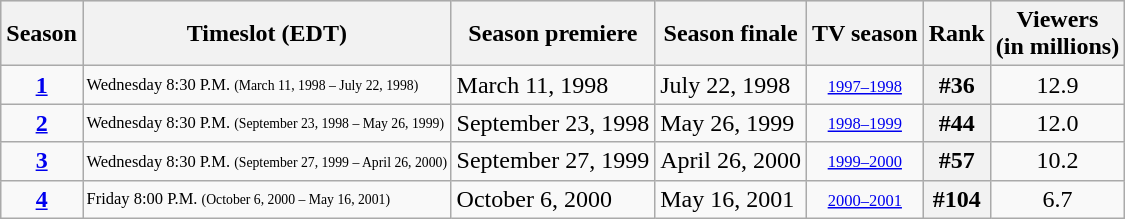<table class="wikitable">
<tr style="background:#e0e0e0;">
<th>Season</th>
<th>Timeslot (EDT)</th>
<th>Season premiere</th>
<th>Season finale</th>
<th>TV season</th>
<th>Rank</th>
<th>Viewers<br>(in millions)</th>
</tr>
<tr style="background:#f9f9f9;">
<th style="background:#F9F9F9;text-align:center"><a href='#'>1</a></th>
<th style="background:#F9F9F9;font-size:11px;font-weight:normal;text-align:left;line-height:110%">Wednesday 8:30 P.M. <small>(March 11, 1998 – July 22, 1998)</small></th>
<td>March 11, 1998</td>
<td>July 22, 1998</td>
<td style="font-size:11px;text-align:center"><a href='#'>1997–1998</a></td>
<th style="text-align:center">#36</th>
<td style="text-align:center">12.9</td>
</tr>
<tr style="background:#f9f9f9;">
<th style="background:#F9F9F9;text-align:center"><a href='#'>2</a></th>
<th style="background:#F9F9F9;font-size:11px;font-weight:normal;text-align:left;line-height:110%">Wednesday 8:30 P.M. <small>(September 23, 1998 – May 26, 1999)</small></th>
<td>September 23, 1998</td>
<td>May 26, 1999</td>
<td style="font-size:11px;text-align:center"><a href='#'>1998–1999</a></td>
<th style="text-align:center">#44</th>
<td style="text-align:center">12.0</td>
</tr>
<tr style="background:#f9f9f9;">
<th style="background:#F9F9F9;text-align:center"><a href='#'>3</a></th>
<th style="background:#F9F9F9;font-size:11px;font-weight:normal;text-align:left;line-height:110%">Wednesday 8:30 P.M. <small>(September 27, 1999 – April 26, 2000)</small></th>
<td>September 27, 1999</td>
<td>April 26, 2000</td>
<td style="font-size:11px;text-align:center"><a href='#'>1999–2000</a></td>
<th style="text-align:center">#57</th>
<td style="text-align:center">10.2</td>
</tr>
<tr style="background:#f9f9f9;">
<th style="background:#F9F9F9;text-align:center"><a href='#'>4</a></th>
<th style="background:#F9F9F9;font-size:11px;font-weight:normal;text-align:left;line-height:110%">Friday 8:00 P.M. <small>(October 6, 2000 – May 16, 2001)</small></th>
<td>October 6, 2000</td>
<td>May 16, 2001</td>
<td style="font-size:11px;text-align:center"><a href='#'>2000–2001</a></td>
<th style="text-align:center">#104</th>
<td style="text-align:center">6.7</td>
</tr>
</table>
